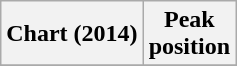<table class="wikitable plainrowheaders" style="text-align:center">
<tr>
<th scope="col">Chart (2014)</th>
<th scope="col">Peak<br>position</th>
</tr>
<tr>
</tr>
</table>
